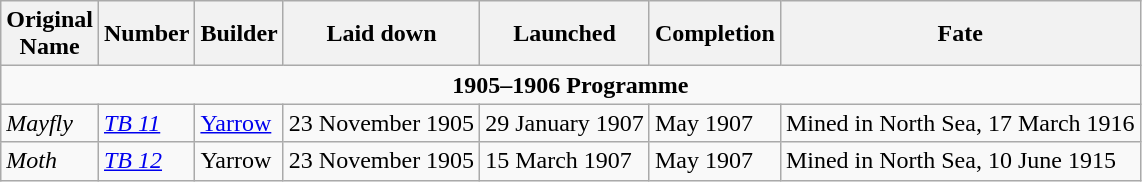<table class="wikitable">
<tr>
<th>Original <br> Name</th>
<th>Number</th>
<th>Builder</th>
<th>Laid down</th>
<th>Launched</th>
<th>Completion</th>
<th>Fate</th>
</tr>
<tr>
<td colspan="7" style="text-align: center;"><strong>1905–1906 Programme</strong></td>
</tr>
<tr>
<td><em>Mayfly</em></td>
<td><a href='#'><em>TB 11</em></a></td>
<td><a href='#'>Yarrow</a></td>
<td>23 November 1905</td>
<td>29 January 1907</td>
<td>May 1907</td>
<td>Mined in North Sea, 17 March 1916</td>
</tr>
<tr>
<td><em>Moth</em></td>
<td><a href='#'><em>TB 12</em></a></td>
<td>Yarrow</td>
<td>23 November 1905</td>
<td>15 March 1907</td>
<td>May 1907</td>
<td>Mined in North Sea, 10 June 1915</td>
</tr>
</table>
